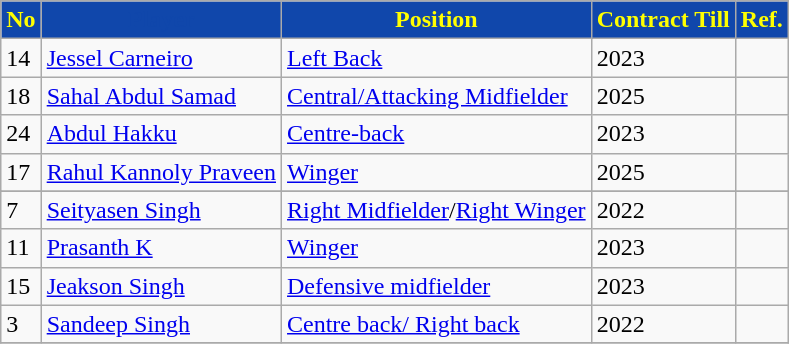<table class="wikitable">
<tr>
<th style="background:#1047AB; color:#FFFF00;"><strong>No</strong></th>
<th style="background:#1047AB; color:#1047AB;"><strong>Player</strong></th>
<th style="background:#1047AB; color:#FFFF00;"><strong>Position</strong></th>
<th style="background:#1047AB; color:#FFFF00;"><strong>Contract Till</strong></th>
<th style="background:#1047AB; color:#FFFF00;"><strong>Ref.</strong></th>
</tr>
<tr>
<td>14</td>
<td>  <a href='#'>Jessel Carneiro</a></td>
<td><a href='#'>Left Back</a></td>
<td>2023</td>
<td></td>
</tr>
<tr>
<td>18</td>
<td> <a href='#'>Sahal Abdul Samad</a></td>
<td><a href='#'>Central/Attacking Midfielder</a></td>
<td>2025</td>
<td></td>
</tr>
<tr>
<td>24</td>
<td> <a href='#'>Abdul Hakku</a></td>
<td><a href='#'>Centre-back</a></td>
<td>2023</td>
<td></td>
</tr>
<tr>
<td>17</td>
<td> <a href='#'>Rahul Kannoly Praveen</a></td>
<td><a href='#'>Winger</a></td>
<td>2025</td>
<td></td>
</tr>
<tr>
</tr>
<tr>
<td>7</td>
<td> <a href='#'>Seityasen Singh</a></td>
<td><a href='#'>Right Midfielder</a>/<a href='#'>Right Winger</a></td>
<td>2022</td>
<td></td>
</tr>
<tr>
<td>11</td>
<td> <a href='#'>Prasanth K</a></td>
<td><a href='#'>Winger</a></td>
<td>2023</td>
<td></td>
</tr>
<tr>
<td>15</td>
<td><a href='#'>Jeakson Singh</a></td>
<td><a href='#'>Defensive midfielder</a></td>
<td>2023</td>
<td></td>
</tr>
<tr>
<td>3</td>
<td><a href='#'>Sandeep Singh</a></td>
<td><a href='#'>Centre back/ Right back</a></td>
<td>2022</td>
<td></td>
</tr>
<tr>
</tr>
</table>
